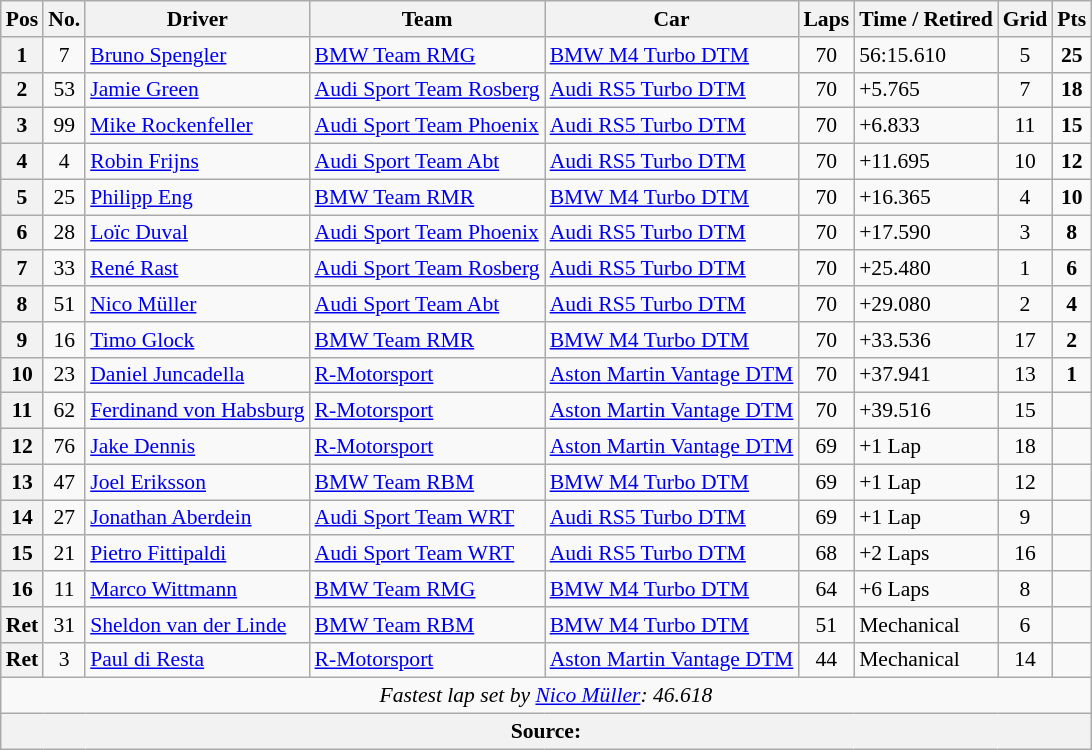<table class="wikitable" style="font-size:90%;">
<tr>
<th>Pos</th>
<th>No.</th>
<th>Driver</th>
<th>Team</th>
<th>Car</th>
<th>Laps</th>
<th>Time / Retired</th>
<th>Grid</th>
<th>Pts</th>
</tr>
<tr>
<th>1</th>
<td align="center">7</td>
<td> <a href='#'>Bruno Spengler</a></td>
<td><a href='#'>BMW Team RMG</a></td>
<td><a href='#'>BMW M4 Turbo DTM</a></td>
<td align="center">70</td>
<td>56:15.610</td>
<td align="center">5</td>
<td align="center"><strong>25</strong></td>
</tr>
<tr>
<th>2</th>
<td align="center">53</td>
<td> <a href='#'>Jamie Green</a></td>
<td><a href='#'>Audi Sport Team Rosberg</a></td>
<td><a href='#'>Audi RS5 Turbo DTM</a></td>
<td align="center">70</td>
<td>+5.765</td>
<td align="center">7</td>
<td align="center"><strong>18</strong></td>
</tr>
<tr>
<th>3</th>
<td align="center">99</td>
<td> <a href='#'>Mike Rockenfeller</a></td>
<td><a href='#'>Audi Sport Team Phoenix</a></td>
<td><a href='#'>Audi RS5 Turbo DTM</a></td>
<td align="center">70</td>
<td>+6.833</td>
<td align="center">11</td>
<td align="center"><strong>15</strong></td>
</tr>
<tr>
<th>4</th>
<td align="center">4</td>
<td> <a href='#'>Robin Frijns</a></td>
<td><a href='#'>Audi Sport Team Abt</a></td>
<td><a href='#'>Audi RS5 Turbo DTM</a></td>
<td align="center">70</td>
<td>+11.695</td>
<td align="center">10</td>
<td align="center"><strong>12</strong></td>
</tr>
<tr>
<th>5</th>
<td align="center">25</td>
<td> <a href='#'>Philipp Eng</a></td>
<td><a href='#'>BMW Team RMR</a></td>
<td><a href='#'>BMW M4 Turbo DTM</a></td>
<td align="center">70</td>
<td>+16.365</td>
<td align="center">4</td>
<td align="center"><strong>10</strong></td>
</tr>
<tr>
<th>6</th>
<td align="center">28</td>
<td> <a href='#'>Loïc Duval</a></td>
<td><a href='#'>Audi Sport Team Phoenix</a></td>
<td><a href='#'>Audi RS5 Turbo DTM</a></td>
<td align="center">70</td>
<td>+17.590</td>
<td align="center">3</td>
<td align="center"><strong>8</strong></td>
</tr>
<tr>
<th>7</th>
<td align="center">33</td>
<td> <a href='#'>René Rast</a></td>
<td><a href='#'>Audi Sport Team Rosberg</a></td>
<td><a href='#'>Audi RS5 Turbo DTM</a></td>
<td align="center">70</td>
<td>+25.480</td>
<td align="center">1</td>
<td align="center"><strong>6</strong></td>
</tr>
<tr>
<th>8</th>
<td align="center">51</td>
<td> <a href='#'>Nico Müller</a></td>
<td><a href='#'>Audi Sport Team Abt</a></td>
<td><a href='#'>Audi RS5 Turbo DTM</a></td>
<td align="center">70</td>
<td>+29.080</td>
<td align="center">2</td>
<td align="center"><strong>4</strong></td>
</tr>
<tr>
<th>9</th>
<td align="center">16</td>
<td> <a href='#'>Timo Glock</a></td>
<td><a href='#'>BMW Team RMR</a></td>
<td><a href='#'>BMW M4 Turbo DTM</a></td>
<td align="center">70</td>
<td>+33.536</td>
<td align="center">17</td>
<td align="center"><strong>2</strong></td>
</tr>
<tr>
<th>10</th>
<td align="center">23</td>
<td> <a href='#'>Daniel Juncadella</a></td>
<td><a href='#'>R-Motorsport</a></td>
<td><a href='#'>Aston Martin Vantage DTM</a></td>
<td align="center">70</td>
<td>+37.941</td>
<td align="center">13</td>
<td align="center"><strong>1</strong></td>
</tr>
<tr>
<th>11</th>
<td align="center">62</td>
<td> <a href='#'>Ferdinand von Habsburg</a></td>
<td><a href='#'>R-Motorsport</a></td>
<td><a href='#'>Aston Martin Vantage DTM</a></td>
<td align="center">70</td>
<td>+39.516</td>
<td align="center">15</td>
<td align="center"></td>
</tr>
<tr>
<th>12</th>
<td align="center">76</td>
<td> <a href='#'>Jake Dennis</a></td>
<td><a href='#'>R-Motorsport</a></td>
<td><a href='#'>Aston Martin Vantage DTM</a></td>
<td align="center">69</td>
<td>+1 Lap</td>
<td align="center">18</td>
<td align="center"></td>
</tr>
<tr>
<th>13</th>
<td align="center">47</td>
<td> <a href='#'>Joel Eriksson</a></td>
<td><a href='#'>BMW Team RBM</a></td>
<td><a href='#'>BMW M4 Turbo DTM</a></td>
<td align="center">69</td>
<td>+1 Lap</td>
<td align="center">12</td>
<td align="center"></td>
</tr>
<tr>
<th>14</th>
<td align="center">27</td>
<td> <a href='#'>Jonathan Aberdein</a></td>
<td><a href='#'>Audi Sport Team WRT</a></td>
<td><a href='#'>Audi RS5 Turbo DTM</a></td>
<td align="center">69</td>
<td>+1 Lap</td>
<td align="center">9</td>
<td align="center"></td>
</tr>
<tr>
<th>15</th>
<td align="center">21</td>
<td> <a href='#'>Pietro Fittipaldi</a></td>
<td><a href='#'>Audi Sport Team WRT</a></td>
<td><a href='#'>Audi RS5 Turbo DTM</a></td>
<td align="center">68</td>
<td>+2 Laps</td>
<td align="center">16</td>
<td align="center"></td>
</tr>
<tr>
<th>16</th>
<td align="center">11</td>
<td> <a href='#'>Marco Wittmann</a></td>
<td><a href='#'>BMW Team RMG</a></td>
<td><a href='#'>BMW M4 Turbo DTM</a></td>
<td align="center">64</td>
<td>+6 Laps</td>
<td align="center">8</td>
<td align="center"></td>
</tr>
<tr>
<th>Ret</th>
<td align="center">31</td>
<td> <a href='#'>Sheldon van der Linde</a></td>
<td><a href='#'>BMW Team RBM</a></td>
<td><a href='#'>BMW M4 Turbo DTM</a></td>
<td align="center">51</td>
<td>Mechanical</td>
<td align="center">6</td>
<td align="center"></td>
</tr>
<tr>
<th>Ret</th>
<td align="center">3</td>
<td> <a href='#'>Paul di Resta</a></td>
<td><a href='#'>R-Motorsport</a></td>
<td><a href='#'>Aston Martin Vantage DTM</a></td>
<td align="center">44</td>
<td>Mechanical</td>
<td align="center">14</td>
<td align="center"></td>
</tr>
<tr>
<td colspan=9 align=center><em>Fastest lap set by <a href='#'>Nico Müller</a>: 46.618</em></td>
</tr>
<tr>
<th colspan=9>Source:</th>
</tr>
</table>
